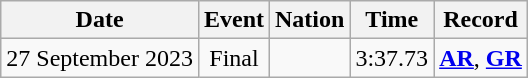<table class=wikitable style=text-align:center>
<tr>
<th>Date</th>
<th>Event</th>
<th>Nation</th>
<th>Time</th>
<th>Record</th>
</tr>
<tr>
<td>27 September 2023</td>
<td>Final</td>
<td align=left></td>
<td>3:37.73</td>
<td><strong><a href='#'>AR</a></strong>, <strong><a href='#'>GR</a></strong></td>
</tr>
</table>
